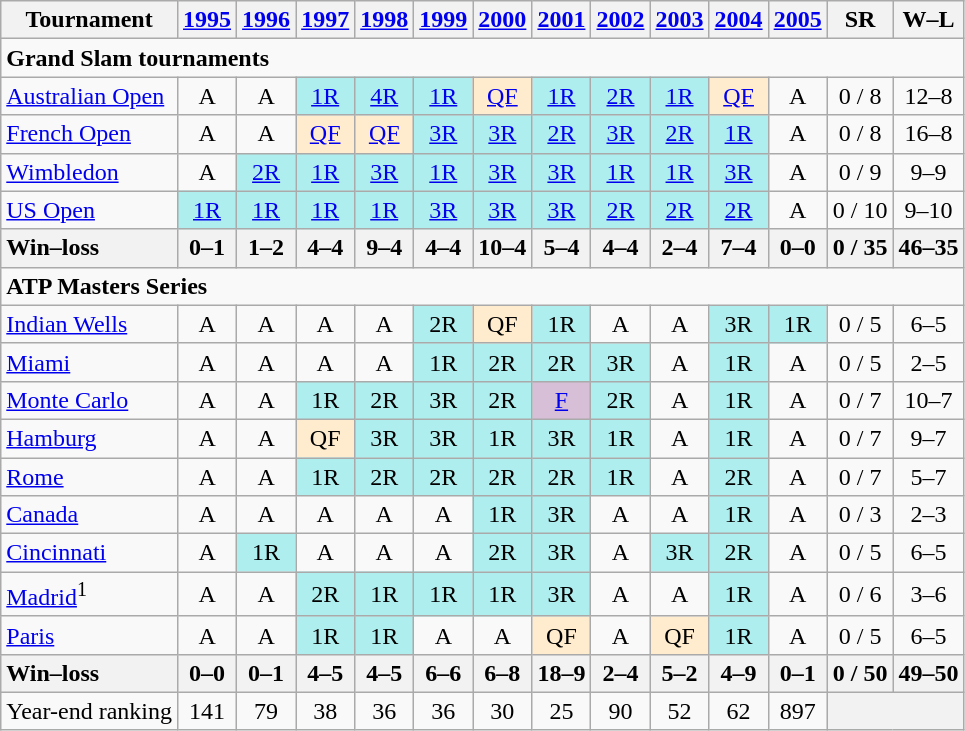<table class=wikitable style=text-align:center>
<tr>
<th>Tournament</th>
<th><a href='#'>1995</a></th>
<th><a href='#'>1996</a></th>
<th><a href='#'>1997</a></th>
<th><a href='#'>1998</a></th>
<th><a href='#'>1999</a></th>
<th><a href='#'>2000</a></th>
<th><a href='#'>2001</a></th>
<th><a href='#'>2002</a></th>
<th><a href='#'>2003</a></th>
<th><a href='#'>2004</a></th>
<th><a href='#'>2005</a></th>
<th>SR</th>
<th>W–L</th>
</tr>
<tr>
<td colspan=14 align=left><strong>Grand Slam tournaments</strong></td>
</tr>
<tr>
<td align=left><a href='#'>Australian Open</a></td>
<td>A</td>
<td>A</td>
<td bgcolor=afeeee><a href='#'>1R</a></td>
<td bgcolor=afeeee><a href='#'>4R</a></td>
<td bgcolor=afeeee><a href='#'>1R</a></td>
<td bgcolor=ffebcd><a href='#'>QF</a></td>
<td bgcolor=afeeee><a href='#'>1R</a></td>
<td bgcolor=afeeee><a href='#'>2R</a></td>
<td bgcolor=afeeee><a href='#'>1R</a></td>
<td bgcolor=ffebcd><a href='#'>QF</a></td>
<td>A</td>
<td>0 / 8</td>
<td>12–8</td>
</tr>
<tr>
<td align=left><a href='#'>French Open</a></td>
<td>A</td>
<td>A</td>
<td bgcolor=ffebcd><a href='#'>QF</a></td>
<td bgcolor=ffebcd><a href='#'>QF</a></td>
<td bgcolor=afeeee><a href='#'>3R</a></td>
<td bgcolor=afeeee><a href='#'>3R</a></td>
<td bgcolor=afeeee><a href='#'>2R</a></td>
<td bgcolor=afeeee><a href='#'>3R</a></td>
<td bgcolor=afeeee><a href='#'>2R</a></td>
<td bgcolor=afeeee><a href='#'>1R</a></td>
<td>A</td>
<td>0 / 8</td>
<td>16–8</td>
</tr>
<tr>
<td align=left><a href='#'>Wimbledon</a></td>
<td>A</td>
<td bgcolor=afeeee><a href='#'>2R</a></td>
<td bgcolor=afeeee><a href='#'>1R</a></td>
<td bgcolor=afeeee><a href='#'>3R</a></td>
<td bgcolor=afeeee><a href='#'>1R</a></td>
<td bgcolor=afeeee><a href='#'>3R</a></td>
<td bgcolor=afeeee><a href='#'>3R</a></td>
<td bgcolor=afeeee><a href='#'>1R</a></td>
<td bgcolor=afeeee><a href='#'>1R</a></td>
<td bgcolor=afeeee><a href='#'>3R</a></td>
<td>A</td>
<td>0 / 9</td>
<td>9–9</td>
</tr>
<tr>
<td align=left><a href='#'>US Open</a></td>
<td bgcolor=afeeee><a href='#'>1R</a></td>
<td bgcolor=afeeee><a href='#'>1R</a></td>
<td bgcolor=afeeee><a href='#'>1R</a></td>
<td bgcolor=afeeee><a href='#'>1R</a></td>
<td bgcolor=afeeee><a href='#'>3R</a></td>
<td bgcolor=afeeee><a href='#'>3R</a></td>
<td bgcolor=afeeee><a href='#'>3R</a></td>
<td bgcolor=afeeee><a href='#'>2R</a></td>
<td bgcolor=afeeee><a href='#'>2R</a></td>
<td bgcolor=afeeee><a href='#'>2R</a></td>
<td>A</td>
<td>0 / 10</td>
<td>9–10</td>
</tr>
<tr>
<th style=text-align:left>Win–loss</th>
<th>0–1</th>
<th>1–2</th>
<th>4–4</th>
<th>9–4</th>
<th>4–4</th>
<th>10–4</th>
<th>5–4</th>
<th>4–4</th>
<th>2–4</th>
<th>7–4</th>
<th>0–0</th>
<th>0 / 35</th>
<th>46–35</th>
</tr>
<tr>
<td colspan=14 align=left><strong>ATP Masters Series</strong></td>
</tr>
<tr>
<td align=left><a href='#'>Indian Wells</a></td>
<td>A</td>
<td>A</td>
<td>A</td>
<td>A</td>
<td bgcolor=afeeee>2R</td>
<td bgcolor=ffebcd>QF</td>
<td bgcolor=afeeee>1R</td>
<td>A</td>
<td>A</td>
<td bgcolor=afeeee>3R</td>
<td bgcolor=afeeee>1R</td>
<td>0 / 5</td>
<td>6–5</td>
</tr>
<tr>
<td align=left><a href='#'>Miami</a></td>
<td>A</td>
<td>A</td>
<td>A</td>
<td>A</td>
<td bgcolor=afeeee>1R</td>
<td bgcolor=afeeee>2R</td>
<td bgcolor=afeeee>2R</td>
<td bgcolor=afeeee>3R</td>
<td>A</td>
<td bgcolor=afeeee>1R</td>
<td>A</td>
<td>0 / 5</td>
<td>2–5</td>
</tr>
<tr>
<td align=left><a href='#'>Monte Carlo</a></td>
<td>A</td>
<td>A</td>
<td bgcolor=afeeee>1R</td>
<td bgcolor=afeeee>2R</td>
<td bgcolor=afeeee>3R</td>
<td bgcolor=afeeee>2R</td>
<td bgcolor=thistle><a href='#'>F</a></td>
<td bgcolor=afeeee>2R</td>
<td>A</td>
<td bgcolor=afeeee>1R</td>
<td>A</td>
<td>0 / 7</td>
<td>10–7</td>
</tr>
<tr>
<td align=left><a href='#'>Hamburg</a></td>
<td>A</td>
<td>A</td>
<td bgcolor=ffebcd>QF</td>
<td bgcolor=afeeee>3R</td>
<td bgcolor=afeeee>3R</td>
<td bgcolor=afeeee>1R</td>
<td bgcolor=afeeee>3R</td>
<td bgcolor=afeeee>1R</td>
<td>A</td>
<td bgcolor=afeeee>1R</td>
<td>A</td>
<td>0 / 7</td>
<td>9–7</td>
</tr>
<tr>
<td align=left><a href='#'>Rome</a></td>
<td>A</td>
<td>A</td>
<td bgcolor=afeeee>1R</td>
<td bgcolor=afeeee>2R</td>
<td bgcolor=afeeee>2R</td>
<td bgcolor=afeeee>2R</td>
<td bgcolor=afeeee>2R</td>
<td bgcolor=afeeee>1R</td>
<td>A</td>
<td bgcolor=afeeee>2R</td>
<td>A</td>
<td>0 / 7</td>
<td>5–7</td>
</tr>
<tr>
<td align=left><a href='#'>Canada</a></td>
<td>A</td>
<td>A</td>
<td>A</td>
<td>A</td>
<td>A</td>
<td bgcolor=afeeee>1R</td>
<td bgcolor=afeeee>3R</td>
<td>A</td>
<td>A</td>
<td bgcolor=afeeee>1R</td>
<td>A</td>
<td>0 / 3</td>
<td>2–3</td>
</tr>
<tr>
<td align=left><a href='#'>Cincinnati</a></td>
<td>A</td>
<td bgcolor=afeeee>1R</td>
<td>A</td>
<td>A</td>
<td>A</td>
<td bgcolor=afeeee>2R</td>
<td bgcolor=afeeee>3R</td>
<td>A</td>
<td bgcolor=afeeee>3R</td>
<td bgcolor=afeeee>2R</td>
<td>A</td>
<td>0 / 5</td>
<td>6–5</td>
</tr>
<tr>
<td align=left><a href='#'>Madrid</a><sup>1</sup></td>
<td>A</td>
<td>A</td>
<td bgcolor=afeeee>2R</td>
<td bgcolor=afeeee>1R</td>
<td bgcolor=afeeee>1R</td>
<td bgcolor=afeeee>1R</td>
<td bgcolor=afeeee>3R</td>
<td>A</td>
<td>A</td>
<td bgcolor=afeeee>1R</td>
<td>A</td>
<td>0 / 6</td>
<td>3–6</td>
</tr>
<tr>
<td align=left><a href='#'>Paris</a></td>
<td>A</td>
<td>A</td>
<td bgcolor=afeeee>1R</td>
<td bgcolor=afeeee>1R</td>
<td>A</td>
<td>A</td>
<td bgcolor=ffebcd>QF</td>
<td>A</td>
<td bgcolor=ffebcd>QF</td>
<td bgcolor=afeeee>1R</td>
<td>A</td>
<td>0 / 5</td>
<td>6–5</td>
</tr>
<tr>
<th style=text-align:left>Win–loss</th>
<th>0–0</th>
<th>0–1</th>
<th>4–5</th>
<th>4–5</th>
<th>6–6</th>
<th>6–8</th>
<th>18–9</th>
<th>2–4</th>
<th>5–2</th>
<th>4–9</th>
<th>0–1</th>
<th>0 / 50</th>
<th>49–50</th>
</tr>
<tr>
<td align=left>Year-end ranking</td>
<td>141</td>
<td>79</td>
<td>38</td>
<td>36</td>
<td>36</td>
<td>30</td>
<td>25</td>
<td>90</td>
<td>52</td>
<td>62</td>
<td>897</td>
<th colspan=2></th>
</tr>
</table>
